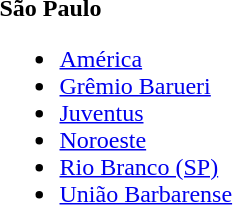<table>
<tr>
<td><strong>São Paulo</strong><br><ul><li><a href='#'>América</a></li><li><a href='#'>Grêmio Barueri</a></li><li><a href='#'>Juventus</a></li><li><a href='#'>Noroeste</a></li><li><a href='#'>Rio Branco (SP)</a></li><li><a href='#'>União Barbarense</a></li></ul></td>
</tr>
</table>
